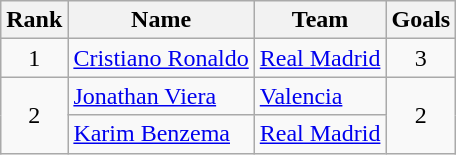<table class="wikitable" style="text-align: center;">
<tr>
<th>Rank</th>
<th>Name</th>
<th>Team</th>
<th>Goals</th>
</tr>
<tr>
<td rowspan=1>1</td>
<td align="left"> <a href='#'>Cristiano Ronaldo</a></td>
<td align="left"> <a href='#'>Real Madrid</a></td>
<td align="center">3</td>
</tr>
<tr>
<td rowspan=2>2</td>
<td align="left"> <a href='#'>Jonathan Viera</a></td>
<td align="left"> <a href='#'>Valencia</a></td>
<td rowspan=2 align="center">2</td>
</tr>
<tr>
<td align="left"> <a href='#'>Karim Benzema</a></td>
<td align="left"> <a href='#'>Real Madrid</a></td>
</tr>
</table>
